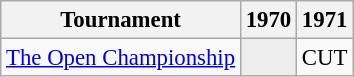<table class="wikitable" style="font-size:95%;text-align:center;">
<tr>
<th>Tournament</th>
<th>1970</th>
<th>1971</th>
</tr>
<tr>
<td align=left><a href='#'>The Open Championship</a></td>
<td style="background:#eeeeee;"></td>
<td>CUT</td>
</tr>
</table>
